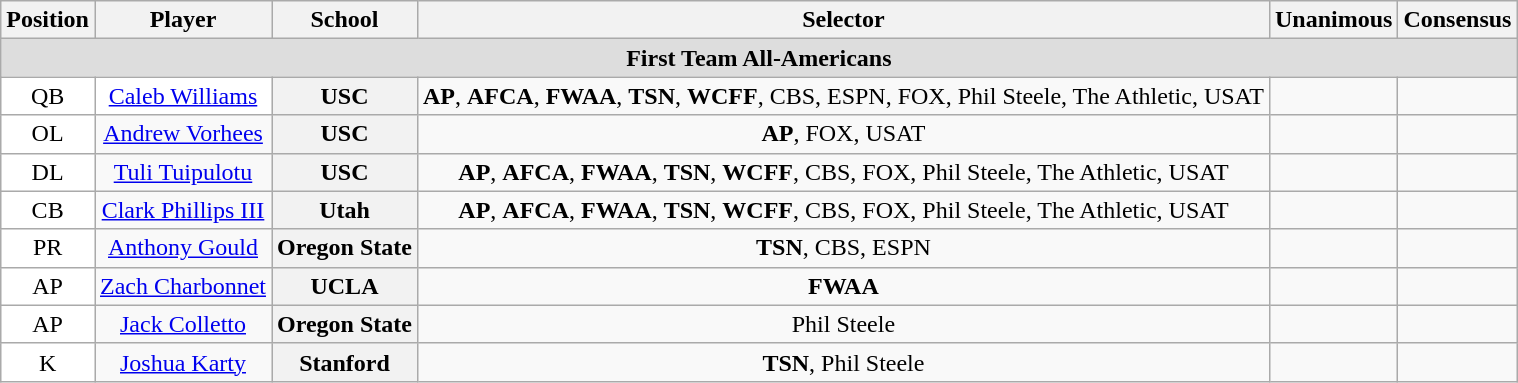<table class="wikitable" border="0">
<tr>
<th>Position</th>
<th>Player</th>
<th>School</th>
<th>Selector</th>
<th>Unanimous</th>
<th>Consensus</th>
</tr>
<tr>
<td colspan="6" style="text-align:center; background:#ddd;"><strong>First Team All-Americans</strong></td>
</tr>
<tr style="text-align:center;">
<td style="background:white">QB</td>
<td style="background:white"><a href='#'>Caleb Williams</a></td>
<th style=>USC</th>
<td><strong>AP</strong>, <strong>AFCA</strong>, <strong>FWAA</strong>, <strong>TSN</strong>, <strong>WCFF</strong>, CBS, ESPN, FOX, Phil Steele, The Athletic, USAT</td>
<td></td>
<td></td>
</tr>
<tr style="text-align:center;">
<td style="background:white">OL</td>
<td><a href='#'>Andrew Vorhees</a></td>
<th style=>USC</th>
<td><strong>AP</strong>, FOX, USAT</td>
<td></td>
<td></td>
</tr>
<tr style="text-align:center;">
<td style="background:white">DL</td>
<td><a href='#'>Tuli Tuipulotu</a></td>
<th style=>USC</th>
<td><strong>AP</strong>, <strong>AFCA</strong>, <strong>FWAA</strong>, <strong>TSN</strong>, <strong>WCFF</strong>, CBS, FOX, Phil Steele, The Athletic, USAT</td>
<td></td>
<td></td>
</tr>
<tr style="text-align:center;">
<td style="background:white">CB</td>
<td><a href='#'>Clark Phillips III</a></td>
<th style=>Utah</th>
<td><strong>AP</strong>, <strong>AFCA</strong>, <strong>FWAA</strong>, <strong>TSN</strong>, <strong>WCFF</strong>, CBS, FOX, Phil Steele, The Athletic, USAT</td>
<td></td>
<td></td>
</tr>
<tr style="text-align:center;">
<td style="background:white">PR</td>
<td><a href='#'>Anthony Gould</a></td>
<th style=>Oregon State</th>
<td><strong>TSN</strong>, CBS, ESPN</td>
<td></td>
<td></td>
</tr>
<tr style="text-align:center;">
<td style="background:white">AP</td>
<td><a href='#'>Zach Charbonnet</a></td>
<th style=>UCLA</th>
<td><strong>FWAA</strong></td>
<td></td>
<td></td>
</tr>
<tr style="text-align:center;">
<td style="background:white">AP</td>
<td><a href='#'>Jack Colletto</a></td>
<th style=>Oregon State</th>
<td>Phil Steele</td>
<td></td>
<td></td>
</tr>
<tr style="text-align:center;">
<td style="background:white">K</td>
<td><a href='#'>Joshua Karty</a></td>
<th style=>Stanford</th>
<td><strong>TSN</strong>, Phil Steele</td>
<td></td>
<td></td>
</tr>
</table>
